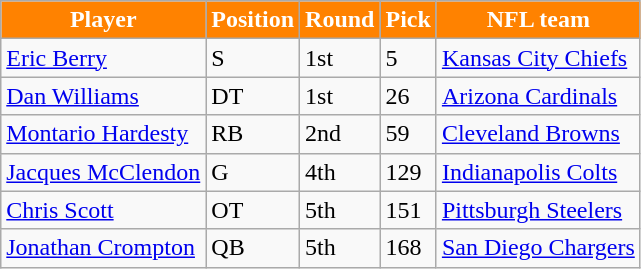<table class="wikitable" border="1">
<tr>
<th style="background: #FF8200; color: white">Player</th>
<th style="background: #FF8200; color: white">Position</th>
<th style="background: #FF8200; color: white">Round</th>
<th style="background: #FF8200; color: white">Pick</th>
<th style="background: #FF8200; color: white">NFL team</th>
</tr>
<tr>
<td><a href='#'>Eric Berry</a></td>
<td>S</td>
<td>1st</td>
<td>5</td>
<td><a href='#'>Kansas City Chiefs</a></td>
</tr>
<tr>
<td><a href='#'>Dan Williams</a></td>
<td>DT</td>
<td>1st</td>
<td>26</td>
<td><a href='#'>Arizona Cardinals</a></td>
</tr>
<tr>
<td><a href='#'>Montario Hardesty</a></td>
<td>RB</td>
<td>2nd</td>
<td>59</td>
<td><a href='#'>Cleveland Browns</a></td>
</tr>
<tr>
<td><a href='#'>Jacques McClendon</a></td>
<td>G</td>
<td>4th</td>
<td>129</td>
<td><a href='#'>Indianapolis Colts</a></td>
</tr>
<tr>
<td><a href='#'>Chris Scott</a></td>
<td>OT</td>
<td>5th</td>
<td>151</td>
<td><a href='#'>Pittsburgh Steelers</a></td>
</tr>
<tr>
<td><a href='#'>Jonathan Crompton</a></td>
<td>QB</td>
<td>5th</td>
<td>168</td>
<td><a href='#'>San Diego Chargers</a></td>
</tr>
</table>
